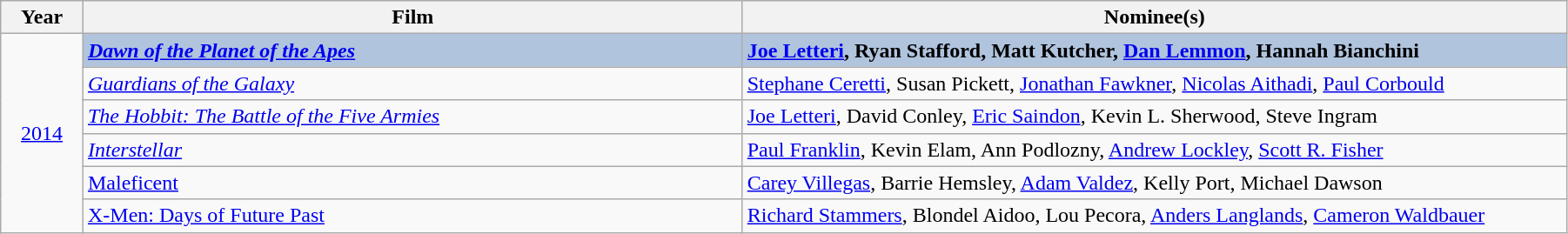<table class="wikitable" width="95%" cellpadding="5">
<tr>
<th width="5%">Year</th>
<th width="40%">Film</th>
<th width="50%">Nominee(s)</th>
</tr>
<tr>
<td rowspan="6" style="text-align:center;"><a href='#'>2014</a><br></td>
<td style="background:#B0C4DE;"><strong><em><a href='#'>Dawn of the Planet of the Apes</a></em></strong></td>
<td style="background:#B0C4DE;"><strong><a href='#'>Joe Letteri</a>, Ryan Stafford, Matt Kutcher, <a href='#'>Dan Lemmon</a>, Hannah Bianchini</strong></td>
</tr>
<tr>
<td><em><a href='#'>Guardians of the Galaxy</a></em></td>
<td><a href='#'>Stephane Ceretti</a>, Susan Pickett, <a href='#'>Jonathan Fawkner</a>, <a href='#'>Nicolas Aithadi</a>, <a href='#'>Paul Corbould</a></td>
</tr>
<tr>
<td><em><a href='#'>The Hobbit: The Battle of the Five Armies</a></em></td>
<td><a href='#'>Joe Letteri</a>, David Conley, <a href='#'>Eric Saindon</a>, Kevin L. Sherwood, Steve Ingram</td>
</tr>
<tr>
<td><em><a href='#'>Interstellar</a> <strong><strong><em></td>
<td><a href='#'>Paul Franklin</a>, Kevin Elam, Ann Podlozny, <a href='#'>Andrew Lockley</a>, <a href='#'>Scott R. Fisher</a></td>
</tr>
<tr>
<td></em><a href='#'>Maleficent</a><em></td>
<td><a href='#'>Carey Villegas</a>, Barrie Hemsley, <a href='#'>Adam Valdez</a>, Kelly Port, Michael Dawson</td>
</tr>
<tr>
<td></em><a href='#'>X-Men: Days of Future Past</a><em></td>
<td><a href='#'>Richard Stammers</a>, Blondel Aidoo, Lou Pecora, <a href='#'>Anders Langlands</a>, <a href='#'>Cameron Waldbauer</a></td>
</tr>
</table>
